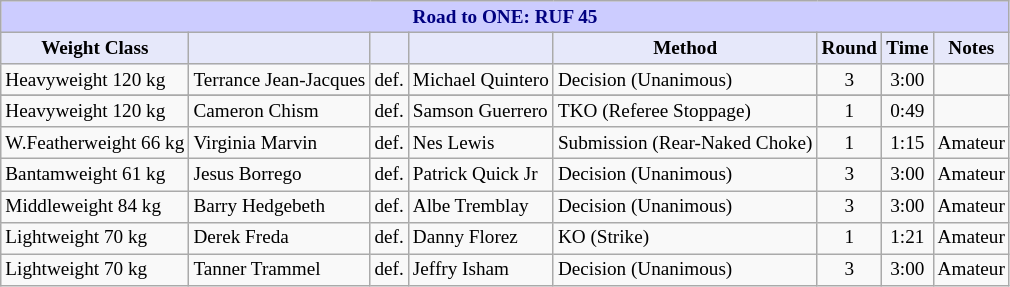<table class="wikitable" style="font-size: 80%;">
<tr>
<th colspan="8" style="background-color: #ccf; color: #000080; text-align: center;"><strong>Road to ONE: RUF 45</strong></th>
</tr>
<tr>
<th colspan="1" style="background-color: #E6E8FA; color: #000000; text-align: center;">Weight Class</th>
<th colspan="1" style="background-color: #E6E8FA; color: #000000; text-align: center;"></th>
<th colspan="1" style="background-color: #E6E8FA; color: #000000; text-align: center;"></th>
<th colspan="1" style="background-color: #E6E8FA; color: #000000; text-align: center;"></th>
<th colspan="1" style="background-color: #E6E8FA; color: #000000; text-align: center;">Method</th>
<th colspan="1" style="background-color: #E6E8FA; color: #000000; text-align: center;">Round</th>
<th colspan="1" style="background-color: #E6E8FA; color: #000000; text-align: center;">Time</th>
<th colspan="1" style="background-color: #E6E8FA; color: #000000; text-align: center;">Notes</th>
</tr>
<tr>
<td>Heavyweight 120 kg</td>
<td> Terrance Jean-Jacques</td>
<td align=center>def.</td>
<td> Michael Quintero</td>
<td>Decision (Unanimous)</td>
<td align=center>3</td>
<td align=center>3:00</td>
<td></td>
</tr>
<tr>
</tr>
<tr>
<td>Heavyweight 120 kg</td>
<td> Cameron Chism</td>
<td align=center>def.</td>
<td> Samson Guerrero</td>
<td>TKO (Referee Stoppage)</td>
<td align=center>1</td>
<td align=center>0:49</td>
<td></td>
</tr>
<tr>
<td>W.Featherweight 66 kg</td>
<td> Virginia Marvin</td>
<td align=center>def.</td>
<td> Nes Lewis</td>
<td>Submission (Rear-Naked Choke)</td>
<td align=center>1</td>
<td align=center>1:15</td>
<td>Amateur</td>
</tr>
<tr>
<td>Bantamweight 61 kg</td>
<td> Jesus Borrego</td>
<td align=center>def.</td>
<td> Patrick Quick Jr</td>
<td>Decision (Unanimous)</td>
<td align=center>3</td>
<td align=center>3:00</td>
<td>Amateur</td>
</tr>
<tr>
<td>Middleweight 84 kg</td>
<td> Barry Hedgebeth</td>
<td align=center>def.</td>
<td> Albe Tremblay</td>
<td>Decision (Unanimous)</td>
<td align=center>3</td>
<td align=center>3:00</td>
<td>Amateur</td>
</tr>
<tr>
<td>Lightweight 70 kg</td>
<td> Derek Freda</td>
<td align=center>def.</td>
<td> Danny Florez</td>
<td>KO (Strike)</td>
<td align=center>1</td>
<td align=center>1:21</td>
<td>Amateur</td>
</tr>
<tr>
<td>Lightweight 70 kg</td>
<td> Tanner Trammel</td>
<td align=center>def.</td>
<td> Jeffry Isham</td>
<td>Decision (Unanimous)</td>
<td align=center>3</td>
<td align=center>3:00</td>
<td>Amateur</td>
</tr>
</table>
